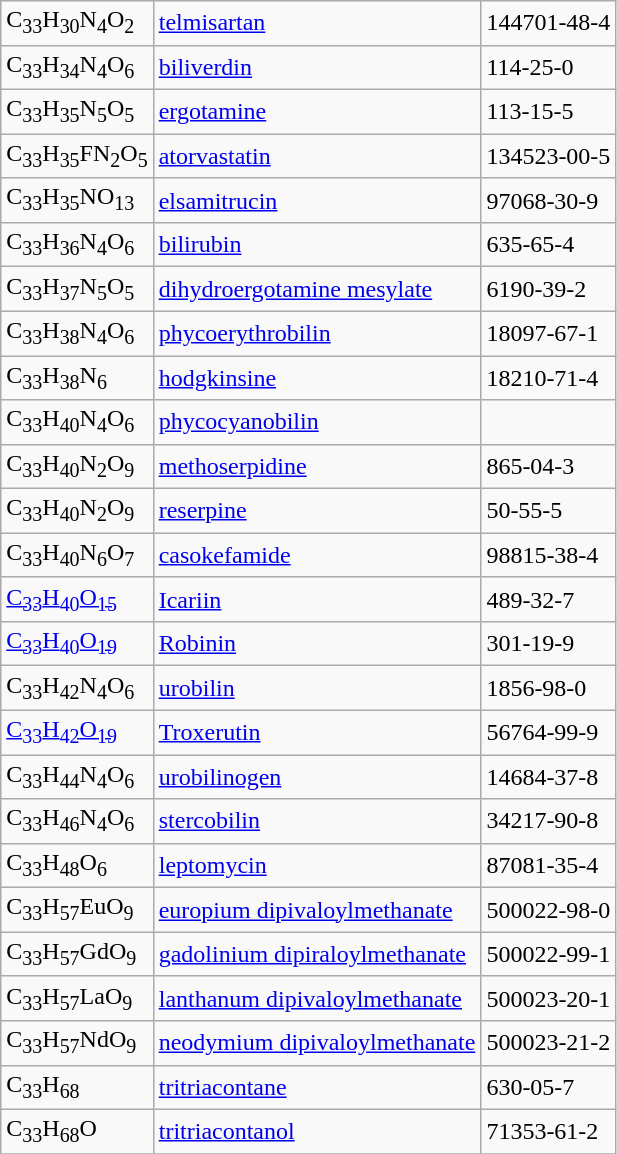<table class="wikitable">
<tr>
<td>C<sub>33</sub>H<sub>30</sub>N<sub>4</sub>O<sub>2</sub></td>
<td><a href='#'>telmisartan</a></td>
<td>144701-48-4</td>
</tr>
<tr>
<td>C<sub>33</sub>H<sub>34</sub>N<sub>4</sub>O<sub>6</sub></td>
<td><a href='#'>biliverdin</a></td>
<td>114-25-0</td>
</tr>
<tr>
<td>C<sub>33</sub>H<sub>35</sub>N<sub>5</sub>O<sub>5</sub></td>
<td><a href='#'>ergotamine</a></td>
<td>113-15-5</td>
</tr>
<tr>
<td>C<sub>33</sub>H<sub>35</sub>FN<sub>2</sub>O<sub>5</sub></td>
<td><a href='#'>atorvastatin</a></td>
<td>134523-00-5</td>
</tr>
<tr>
<td>C<sub>33</sub>H<sub>35</sub>NO<sub>13</sub></td>
<td><a href='#'>elsamitrucin</a></td>
<td>97068-30-9</td>
</tr>
<tr>
<td>C<sub>33</sub>H<sub>36</sub>N<sub>4</sub>O<sub>6</sub></td>
<td><a href='#'>bilirubin</a></td>
<td>635-65-4</td>
</tr>
<tr>
<td>C<sub>33</sub>H<sub>37</sub>N<sub>5</sub>O<sub>5</sub></td>
<td><a href='#'>dihydroergotamine mesylate</a></td>
<td>6190-39-2</td>
</tr>
<tr>
<td>C<sub>33</sub>H<sub>38</sub>N<sub>4</sub>O<sub>6</sub></td>
<td><a href='#'>phycoerythrobilin</a></td>
<td>18097-67-1</td>
</tr>
<tr>
<td>C<sub>33</sub>H<sub>38</sub>N<sub>6</sub></td>
<td><a href='#'>hodgkinsine</a></td>
<td>18210-71-4</td>
</tr>
<tr>
<td>C<sub>33</sub>H<sub>40</sub>N<sub>4</sub>O<sub>6</sub></td>
<td><a href='#'>phycocyanobilin</a></td>
<td></td>
</tr>
<tr>
<td>C<sub>33</sub>H<sub>40</sub>N<sub>2</sub>O<sub>9</sub></td>
<td><a href='#'>methoserpidine</a></td>
<td>865-04-3</td>
</tr>
<tr>
<td>C<sub>33</sub>H<sub>40</sub>N<sub>2</sub>O<sub>9</sub></td>
<td><a href='#'>reserpine</a></td>
<td>50-55-5</td>
</tr>
<tr>
<td>C<sub>33</sub>H<sub>40</sub>N<sub>6</sub>O<sub>7</sub></td>
<td><a href='#'>casokefamide</a></td>
<td>98815-38-4</td>
</tr>
<tr>
<td><a href='#'>C<sub>33</sub>H<sub>40</sub>O<sub>15</sub></a></td>
<td><a href='#'>Icariin</a></td>
<td>489-32-7</td>
</tr>
<tr>
<td><a href='#'>C<sub>33</sub>H<sub>40</sub>O<sub>19</sub></a></td>
<td><a href='#'>Robinin</a></td>
<td>301-19-9</td>
</tr>
<tr>
<td>C<sub>33</sub>H<sub>42</sub>N<sub>4</sub>O<sub>6</sub></td>
<td><a href='#'>urobilin</a></td>
<td>1856-98-0</td>
</tr>
<tr>
<td><a href='#'>C<sub>33</sub>H<sub>42</sub>O<sub>19</sub></a></td>
<td><a href='#'>Troxerutin</a></td>
<td>56764-99-9</td>
</tr>
<tr>
<td>C<sub>33</sub>H<sub>44</sub>N<sub>4</sub>O<sub>6</sub></td>
<td><a href='#'>urobilinogen</a></td>
<td>14684-37-8</td>
</tr>
<tr>
<td>C<sub>33</sub>H<sub>46</sub>N<sub>4</sub>O<sub>6</sub></td>
<td><a href='#'>stercobilin</a></td>
<td>34217-90-8</td>
</tr>
<tr>
<td>C<sub>33</sub>H<sub>48</sub>O<sub>6</sub></td>
<td><a href='#'>leptomycin</a></td>
<td>87081-35-4</td>
</tr>
<tr>
<td>C<sub>33</sub>H<sub>57</sub>EuO<sub>9</sub></td>
<td><a href='#'>europium dipivaloylmethanate</a></td>
<td>500022-98-0</td>
</tr>
<tr>
<td>C<sub>33</sub>H<sub>57</sub>GdO<sub>9</sub></td>
<td><a href='#'>gadolinium dipiraloylmethanate</a></td>
<td>500022-99-1</td>
</tr>
<tr>
<td>C<sub>33</sub>H<sub>57</sub>LaO<sub>9</sub></td>
<td><a href='#'>lanthanum dipivaloylmethanate</a></td>
<td>500023-20-1</td>
</tr>
<tr>
<td>C<sub>33</sub>H<sub>57</sub>NdO<sub>9</sub></td>
<td><a href='#'>neodymium dipivaloylmethanate</a></td>
<td>500023-21-2</td>
</tr>
<tr>
<td>C<sub>33</sub>H<sub>68</sub></td>
<td><a href='#'>tritriacontane</a></td>
<td>630-05-7</td>
</tr>
<tr>
<td>C<sub>33</sub>H<sub>68</sub>O</td>
<td><a href='#'>tritriacontanol</a></td>
<td>71353-61-2</td>
</tr>
<tr>
</tr>
</table>
